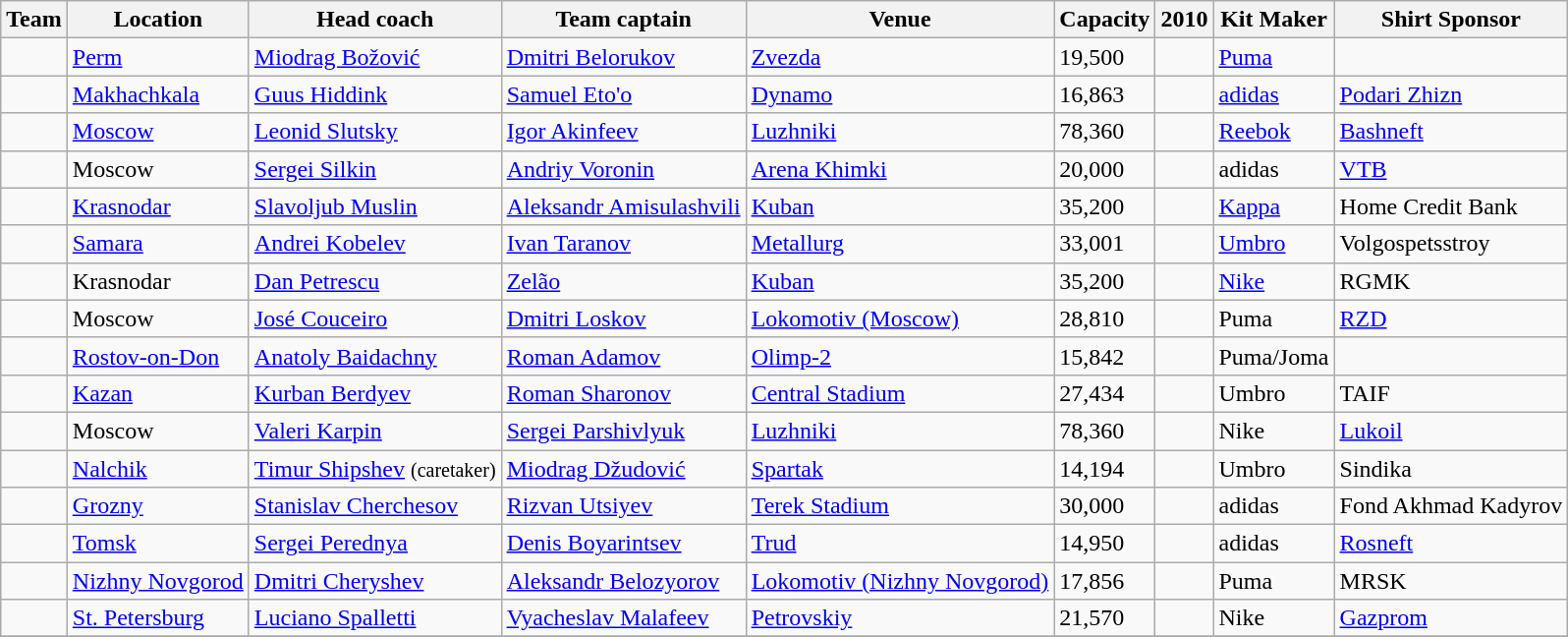<table class="wikitable sortable" style="clear: both;">
<tr>
<th>Team</th>
<th>Location</th>
<th>Head coach</th>
<th>Team captain</th>
<th>Venue</th>
<th>Capacity</th>
<th>2010</th>
<th>Kit Maker</th>
<th>Shirt Sponsor</th>
</tr>
<tr>
<td><strong></strong></td>
<td><a href='#'>Perm</a></td>
<td> <a href='#'>Miodrag Božović</a></td>
<td> <a href='#'>Dmitri Belorukov</a></td>
<td><a href='#'>Zvezda</a></td>
<td>19,500</td>
<td></td>
<td><a href='#'>Puma</a></td>
<td></td>
</tr>
<tr>
<td><strong></strong></td>
<td><a href='#'>Makhachkala</a></td>
<td> <a href='#'>Guus Hiddink</a></td>
<td> <a href='#'>Samuel Eto'o</a></td>
<td><a href='#'>Dynamo</a></td>
<td>16,863</td>
<td></td>
<td><a href='#'>adidas</a></td>
<td><a href='#'>Podari Zhizn</a></td>
</tr>
<tr>
<td><strong></strong></td>
<td><a href='#'>Moscow</a></td>
<td> <a href='#'>Leonid Slutsky</a></td>
<td> <a href='#'>Igor Akinfeev</a></td>
<td><a href='#'>Luzhniki</a></td>
<td>78,360</td>
<td></td>
<td><a href='#'>Reebok</a></td>
<td><a href='#'>Bashneft</a></td>
</tr>
<tr>
<td><strong></strong></td>
<td>Moscow</td>
<td> <a href='#'>Sergei Silkin</a></td>
<td> <a href='#'>Andriy Voronin</a></td>
<td><a href='#'>Arena Khimki</a></td>
<td>20,000</td>
<td></td>
<td>adidas</td>
<td><a href='#'>VTB</a></td>
</tr>
<tr>
<td></td>
<td><a href='#'>Krasnodar</a></td>
<td> <a href='#'>Slavoljub Muslin</a></td>
<td> <a href='#'>Aleksandr Amisulashvili</a></td>
<td><a href='#'>Kuban</a></td>
<td>35,200</td>
<td></td>
<td><a href='#'>Kappa</a></td>
<td>Home Credit Bank</td>
</tr>
<tr>
<td><strong></strong></td>
<td><a href='#'>Samara</a></td>
<td> <a href='#'>Andrei Kobelev</a></td>
<td> <a href='#'>Ivan Taranov</a></td>
<td><a href='#'>Metallurg</a></td>
<td>33,001</td>
<td></td>
<td><a href='#'>Umbro</a></td>
<td>Volgospetsstroy</td>
</tr>
<tr>
<td><strong></strong></td>
<td>Krasnodar</td>
<td> <a href='#'>Dan Petrescu</a></td>
<td> <a href='#'>Zelão</a></td>
<td><a href='#'>Kuban</a></td>
<td>35,200</td>
<td></td>
<td><a href='#'>Nike</a></td>
<td>RGMK</td>
</tr>
<tr>
<td><strong></strong></td>
<td>Moscow</td>
<td> <a href='#'>José Couceiro</a></td>
<td> <a href='#'>Dmitri Loskov</a></td>
<td><a href='#'>Lokomotiv (Moscow)</a></td>
<td>28,810</td>
<td></td>
<td>Puma</td>
<td><a href='#'>RZD</a></td>
</tr>
<tr>
<td><strong></strong></td>
<td><a href='#'>Rostov-on-Don</a></td>
<td> <a href='#'>Anatoly Baidachny</a></td>
<td> <a href='#'>Roman Adamov</a></td>
<td><a href='#'>Olimp-2</a></td>
<td>15,842</td>
<td></td>
<td>Puma/Joma</td>
<td></td>
</tr>
<tr>
<td><strong></strong></td>
<td><a href='#'>Kazan</a></td>
<td> <a href='#'>Kurban Berdyev</a></td>
<td> <a href='#'>Roman Sharonov</a></td>
<td><a href='#'>Central Stadium</a></td>
<td>27,434</td>
<td></td>
<td>Umbro</td>
<td>TAIF</td>
</tr>
<tr>
<td><strong></strong></td>
<td>Moscow</td>
<td> <a href='#'>Valeri Karpin</a></td>
<td> <a href='#'>Sergei Parshivlyuk</a></td>
<td><a href='#'>Luzhniki</a></td>
<td>78,360</td>
<td></td>
<td>Nike</td>
<td><a href='#'>Lukoil</a></td>
</tr>
<tr>
<td><strong></strong></td>
<td><a href='#'>Nalchik</a></td>
<td> <a href='#'>Timur Shipshev</a> <small>(caretaker)</small></td>
<td> <a href='#'>Miodrag Džudović</a></td>
<td><a href='#'>Spartak</a></td>
<td>14,194</td>
<td></td>
<td>Umbro</td>
<td>Sindika</td>
</tr>
<tr>
<td><strong></strong></td>
<td><a href='#'>Grozny</a></td>
<td> <a href='#'>Stanislav Cherchesov</a></td>
<td> <a href='#'>Rizvan Utsiyev</a></td>
<td><a href='#'>Terek Stadium</a></td>
<td>30,000</td>
<td></td>
<td>adidas</td>
<td>Fond Akhmad Kadyrov</td>
</tr>
<tr>
<td><strong></strong></td>
<td><a href='#'>Tomsk</a></td>
<td> <a href='#'>Sergei Perednya</a></td>
<td> <a href='#'>Denis Boyarintsev</a></td>
<td><a href='#'>Trud</a></td>
<td>14,950</td>
<td></td>
<td>adidas</td>
<td><a href='#'>Rosneft</a></td>
</tr>
<tr>
<td><strong></strong></td>
<td><a href='#'>Nizhny Novgorod</a></td>
<td> <a href='#'>Dmitri Cheryshev</a></td>
<td> <a href='#'>Aleksandr Belozyorov</a></td>
<td><a href='#'>Lokomotiv (Nizhny Novgorod)</a></td>
<td>17,856</td>
<td></td>
<td>Puma</td>
<td>MRSK</td>
</tr>
<tr>
<td><strong></strong></td>
<td><a href='#'>St. Petersburg</a></td>
<td> <a href='#'>Luciano Spalletti</a></td>
<td> <a href='#'>Vyacheslav Malafeev</a></td>
<td><a href='#'>Petrovskiy</a></td>
<td>21,570</td>
<td></td>
<td>Nike</td>
<td><a href='#'>Gazprom</a></td>
</tr>
<tr>
</tr>
</table>
